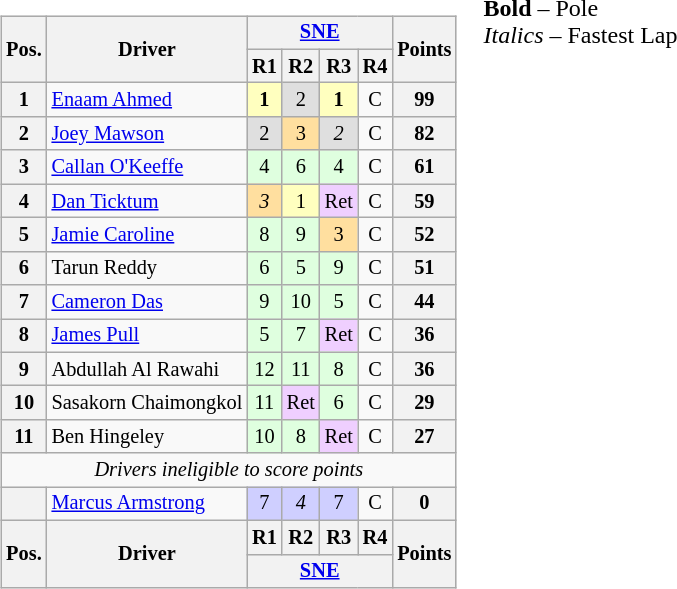<table>
<tr>
<td><br><table class="wikitable" style="font-size: 85%; text-align: center">
<tr valign="top">
<th rowspan="2" valign="middle">Pos.</th>
<th rowspan="2" valign="middle">Driver</th>
<th colspan=4><a href='#'>SNE</a></th>
<th rowspan="2" valign="middle">Points</th>
</tr>
<tr>
<th>R1</th>
<th>R2</th>
<th>R3</th>
<th>R4</th>
</tr>
<tr>
<th>1</th>
<td align=left> <a href='#'>Enaam Ahmed</a></td>
<td style="background:#ffffbf;"><strong>1</strong></td>
<td style="background:#dfdfdf;">2</td>
<td style="background:#ffffbf;"><strong>1</strong></td>
<td>C</td>
<th>99</th>
</tr>
<tr>
<th>2</th>
<td align=left> <a href='#'>Joey Mawson</a></td>
<td style="background:#dfdfdf;">2</td>
<td style="background:#ffdf9f;">3</td>
<td style="background:#dfdfdf;"><em>2</em></td>
<td>C</td>
<th>82</th>
</tr>
<tr>
<th>3</th>
<td align=left> <a href='#'>Callan O'Keeffe</a></td>
<td style="background:#dfffdf;">4</td>
<td style="background:#dfffdf;">6</td>
<td style="background:#dfffdf;">4</td>
<td>C</td>
<th>61</th>
</tr>
<tr>
<th>4</th>
<td align=left> <a href='#'>Dan Ticktum</a></td>
<td style="background:#ffdf9f;"><em>3</em></td>
<td style="background:#ffffbf;">1</td>
<td style="background:#efcfff;">Ret</td>
<td>C</td>
<th>59</th>
</tr>
<tr>
<th>5</th>
<td align=left> <a href='#'>Jamie Caroline</a></td>
<td style="background:#dfffdf;">8</td>
<td style="background:#dfffdf;">9</td>
<td style="background:#ffdf9f;">3</td>
<td>C</td>
<th>52</th>
</tr>
<tr>
<th>6</th>
<td align=left> Tarun Reddy</td>
<td style="background:#dfffdf;">6</td>
<td style="background:#dfffdf;">5</td>
<td style="background:#dfffdf;">9</td>
<td>C</td>
<th>51</th>
</tr>
<tr>
<th>7</th>
<td align=left> <a href='#'>Cameron Das</a></td>
<td style="background:#dfffdf;">9</td>
<td style="background:#dfffdf;">10</td>
<td style="background:#dfffdf;">5</td>
<td>C</td>
<th>44</th>
</tr>
<tr>
<th>8</th>
<td align=left> <a href='#'>James Pull</a></td>
<td style="background:#dfffdf;">5</td>
<td style="background:#dfffdf;">7</td>
<td style="background:#efcfff;">Ret</td>
<td>C</td>
<th>36</th>
</tr>
<tr>
<th>9</th>
<td align=left> Abdullah Al Rawahi</td>
<td style="background:#dfffdf;">12</td>
<td style="background:#dfffdf;">11</td>
<td style="background:#dfffdf;">8</td>
<td>C</td>
<th>36</th>
</tr>
<tr>
<th>10</th>
<td align=left nowrap> Sasakorn Chaimongkol</td>
<td style="background:#dfffdf;">11</td>
<td style="background:#efcfff;">Ret</td>
<td style="background:#dfffdf;">6</td>
<td>C</td>
<th>29</th>
</tr>
<tr>
<th>11</th>
<td align=left> Ben Hingeley</td>
<td style="background:#dfffdf;">10</td>
<td style="background:#dfffdf;">8</td>
<td style="background:#efcfff;">Ret</td>
<td>C</td>
<th>27</th>
</tr>
<tr>
<td colspan=7><em>Drivers ineligible to score points</em></td>
</tr>
<tr>
<th></th>
<td align=left> <a href='#'>Marcus Armstrong</a></td>
<td style="background:#cfcfff;">7</td>
<td style="background:#cfcfff;"><em>4</em></td>
<td style="background:#cfcfff;">7</td>
<td>C</td>
<th>0</th>
</tr>
<tr>
<th rowspan="2">Pos.</th>
<th rowspan="2">Driver</th>
<th>R1</th>
<th>R2</th>
<th>R3</th>
<th>R4</th>
<th rowspan="2">Points</th>
</tr>
<tr valign="top">
<th colspan="4"><a href='#'>SNE</a></th>
</tr>
</table>
</td>
<td valign="top"><br><span><strong>Bold</strong> – Pole<br>
<em>Italics</em> – Fastest Lap</span></td>
</tr>
</table>
